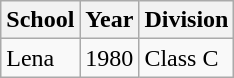<table class="wikitable">
<tr>
<th>School</th>
<th>Year</th>
<th>Division</th>
</tr>
<tr>
<td>Lena</td>
<td>1980</td>
<td>Class C</td>
</tr>
</table>
